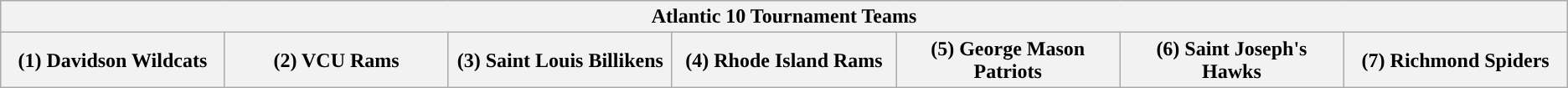<table class="wikitable">
<tr>
<th colspan=7>Atlantic 10 Tournament Teams</th>
</tr>
<tr>
<th style="width: 14%; ">(1) Davidson Wildcats</th>
<th style="width: 14%; ">(2) VCU Rams</th>
<th style="width: 14%; ">(3) Saint Louis Billikens</th>
<th style="width: 14%; ">(4) Rhode Island Rams</th>
<th style="width: 14%; ">(5) George Mason Patriots</th>
<th style="width: 14%; ">(6) Saint Joseph's Hawks</th>
<th style="width: 14%; ">(7) Richmond Spiders</th>
</tr>
</table>
